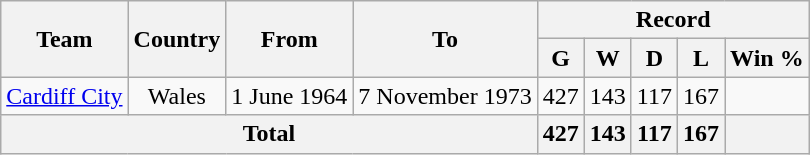<table class="wikitable" style="text-align: center">
<tr>
<th rowspan="2">Team</th>
<th rowspan="2">Country</th>
<th rowspan="2">From</th>
<th rowspan="2">To</th>
<th colspan="6">Record</th>
</tr>
<tr>
<th>G</th>
<th>W</th>
<th>D</th>
<th>L</th>
<th>Win %</th>
</tr>
<tr>
<td align=left><a href='#'>Cardiff City</a></td>
<td>Wales</td>
<td align=left>1 June 1964</td>
<td align=left>7 November 1973</td>
<td>427</td>
<td>143</td>
<td>117</td>
<td>167</td>
<td></td>
</tr>
<tr>
<th colspan="4">Total</th>
<th>427</th>
<th>143</th>
<th>117</th>
<th>167</th>
<th></th>
</tr>
</table>
